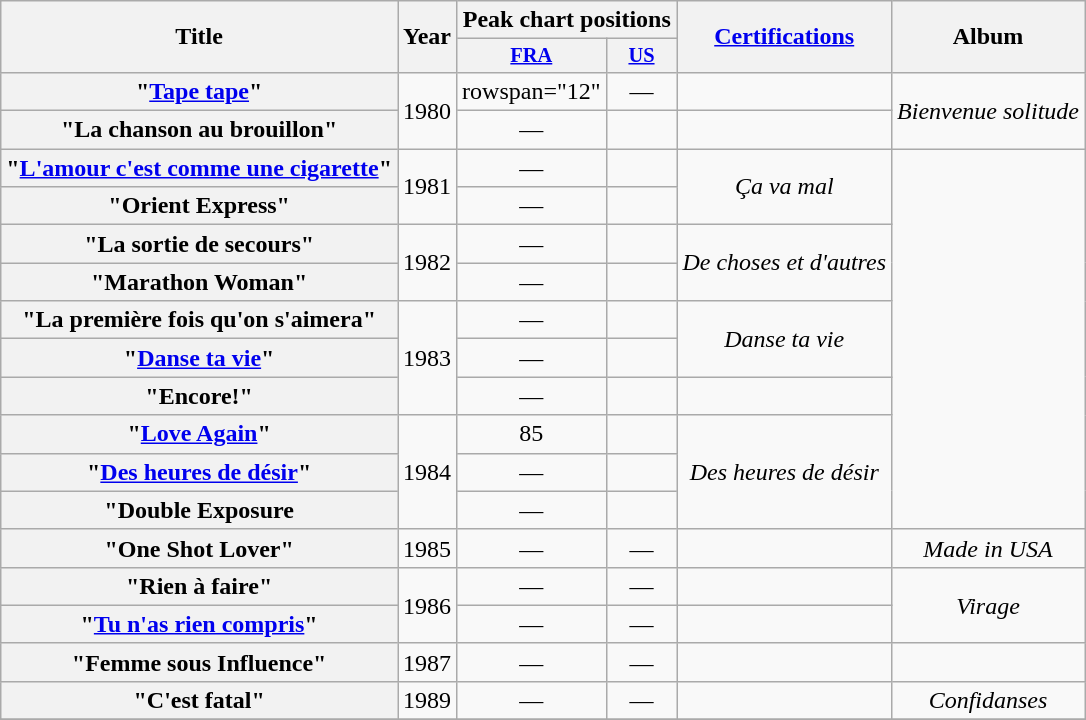<table class="wikitable plainrowheaders" style="text-align:center;">
<tr>
<th rowspan="2">Title</th>
<th rowspan="2">Year</th>
<th colspan="2">Peak chart positions</th>
<th rowspan="2"><a href='#'>Certifications</a></th>
<th rowspan="2">Album</th>
</tr>
<tr>
<th style="width:3em;font-size:85%"><a href='#'>FRA</a><br></th>
<th style="width:3em;font-size:85%"><a href='#'>US</a><br></th>
</tr>
<tr>
<th scope="row">"<a href='#'>Tape tape</a>"</th>
<td rowspan="2">1980</td>
<td>rowspan="12" </td>
<td>—</td>
<td></td>
<td rowspan="2"><em>Bienvenue solitude</em></td>
</tr>
<tr>
<th scope="row">"La chanson au brouillon"</th>
<td>—</td>
<td></td>
</tr>
<tr>
<th scope="row">"<a href='#'>L'amour c'est comme une cigarette</a>"</th>
<td rowspan="2">1981</td>
<td>—</td>
<td></td>
<td rowspan="2"><em>Ça va mal</em></td>
</tr>
<tr>
<th scope="row">"Orient Express"</th>
<td>—</td>
<td></td>
</tr>
<tr>
<th scope="row">"La sortie de secours"</th>
<td rowspan="2">1982</td>
<td>—</td>
<td></td>
<td rowspan="2"><em>De choses et d'autres</em></td>
</tr>
<tr>
<th scope="row">"Marathon Woman"</th>
<td>—</td>
<td></td>
</tr>
<tr>
<th scope="row">"La première fois qu'on s'aimera" </th>
<td rowspan="3">1983</td>
<td>—</td>
<td></td>
<td rowspan="2"><em>Danse ta vie</em></td>
</tr>
<tr>
<th scope="row">"<a href='#'>Danse ta vie</a>"</th>
<td>—</td>
<td></td>
</tr>
<tr>
<th scope="row">"Encore!"</th>
<td>—</td>
<td></td>
<td></td>
</tr>
<tr>
<th scope="row">"<a href='#'>Love Again</a>" </th>
<td rowspan="3">1984</td>
<td>85</td>
<td></td>
<td rowspan="3"><em>Des heures de désir</em></td>
</tr>
<tr>
<th scope="row">"<a href='#'>Des heures de désir</a>"</th>
<td>—</td>
<td></td>
</tr>
<tr>
<th scope="row">"Double Exposure</th>
<td>—</td>
<td></td>
</tr>
<tr>
<th scope="row">"One Shot Lover"</th>
<td>1985</td>
<td>—</td>
<td>—</td>
<td></td>
<td><em>Made in USA</em></td>
</tr>
<tr>
<th scope="row">"Rien à faire"</th>
<td rowspan="2">1986</td>
<td>—</td>
<td>—</td>
<td></td>
<td rowspan="2"><em>Virage</em></td>
</tr>
<tr>
<th scope="row">"<a href='#'>Tu n'as rien compris</a>"</th>
<td>—</td>
<td>—</td>
<td></td>
</tr>
<tr>
<th scope="row">"Femme sous Influence"</th>
<td>1987</td>
<td>—</td>
<td>—</td>
<td></td>
<td></td>
</tr>
<tr>
<th scope="row">"C'est fatal"</th>
<td>1989</td>
<td>—</td>
<td>—</td>
<td></td>
<td><em>Confidanses</em></td>
</tr>
<tr>
</tr>
</table>
